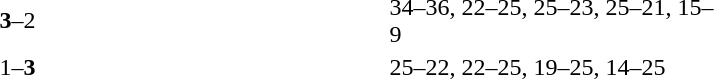<table>
<tr>
<th width=200></th>
<th width=80></th>
<th width=200></th>
<th width=220></th>
</tr>
<tr>
<td align=right><strong></strong></td>
<td align=center><strong>3</strong>–2</td>
<td></td>
<td>34–36, 22–25, 25–23, 25–21, 15–9</td>
</tr>
<tr>
<td align=right></td>
<td align=center>1–<strong>3</strong></td>
<td><strong></strong></td>
<td>25–22, 22–25, 19–25, 14–25</td>
</tr>
</table>
